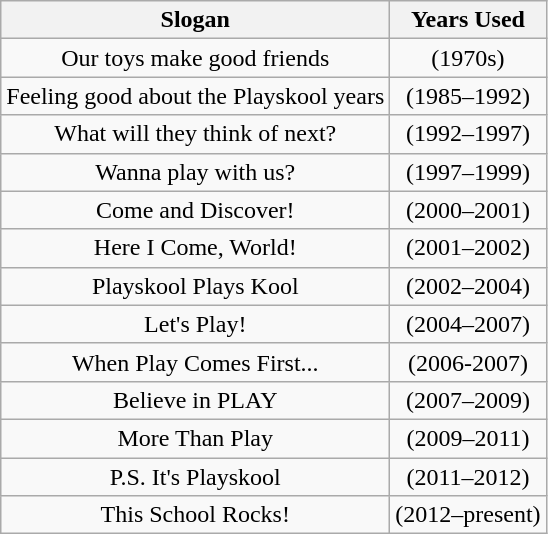<table class="wikitable" style="text-align:center">
<tr>
<th>Slogan</th>
<th>Years Used</th>
</tr>
<tr>
<td>Our toys make good friends</td>
<td>(1970s)</td>
</tr>
<tr>
<td>Feeling good about the Playskool years</td>
<td>(1985–1992)</td>
</tr>
<tr>
<td>What will they think of next?</td>
<td>(1992–1997)</td>
</tr>
<tr>
<td>Wanna play with us?</td>
<td>(1997–1999)</td>
</tr>
<tr>
<td>Come and Discover!</td>
<td>(2000–2001)</td>
</tr>
<tr>
<td>Here I Come, World!</td>
<td>(2001–2002)</td>
</tr>
<tr>
<td>Playskool Plays Kool</td>
<td>(2002–2004)</td>
</tr>
<tr>
<td>Let's Play!</td>
<td>(2004–2007)</td>
</tr>
<tr>
<td>When Play Comes First...</td>
<td>(2006-2007)</td>
</tr>
<tr>
<td>Believe in PLAY</td>
<td>(2007–2009)</td>
</tr>
<tr>
<td>More Than Play</td>
<td>(2009–2011)</td>
</tr>
<tr>
<td>P.S. It's Playskool</td>
<td>(2011–2012)</td>
</tr>
<tr>
<td>This School Rocks!</td>
<td>(2012–present)</td>
</tr>
</table>
